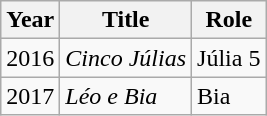<table class="wikitable">
<tr>
<th>Year</th>
<th>Title</th>
<th>Role</th>
</tr>
<tr>
<td>2016</td>
<td><em>Cinco Júlias</em></td>
<td>Júlia 5</td>
</tr>
<tr>
<td>2017</td>
<td><em>Léo e Bia</em></td>
<td>Bia</td>
</tr>
</table>
